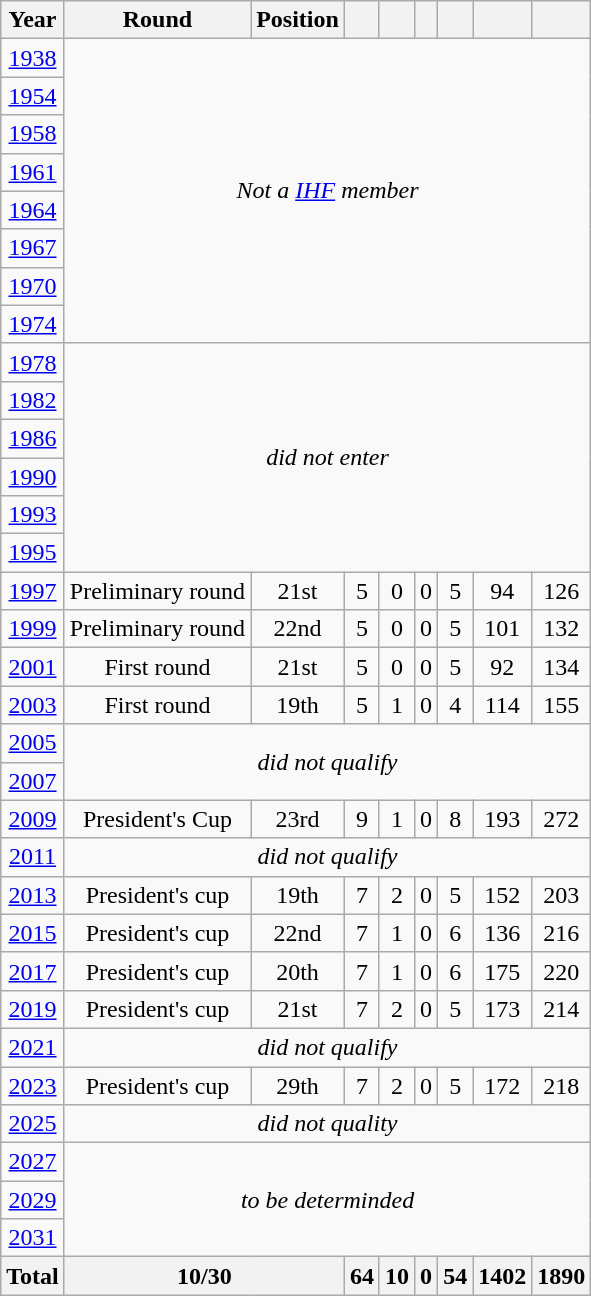<table class="wikitable" style="text-align: center;">
<tr>
<th>Year</th>
<th>Round</th>
<th>Position</th>
<th></th>
<th></th>
<th></th>
<th></th>
<th></th>
<th></th>
</tr>
<tr>
<td><a href='#'>1938</a></td>
<td colspan=9 rowspan=8><em>Not a <a href='#'>IHF</a> member</em></td>
</tr>
<tr>
<td> <a href='#'>1954</a></td>
</tr>
<tr>
<td> <a href='#'>1958</a></td>
</tr>
<tr>
<td> <a href='#'>1961</a></td>
</tr>
<tr>
<td> <a href='#'>1964</a></td>
</tr>
<tr>
<td> <a href='#'>1967</a></td>
</tr>
<tr>
<td> <a href='#'>1970</a></td>
</tr>
<tr>
<td> <a href='#'>1974</a></td>
</tr>
<tr>
<td> <a href='#'>1978</a></td>
<td colspan=9 rowspan=6><em>did not enter</em></td>
</tr>
<tr>
<td> <a href='#'>1982</a></td>
</tr>
<tr>
<td> <a href='#'>1986</a></td>
</tr>
<tr>
<td><a href='#'>1990</a></td>
</tr>
<tr>
<td> <a href='#'>1993</a></td>
</tr>
<tr>
<td> <a href='#'>1995</a></td>
</tr>
<tr>
<td> <a href='#'>1997</a></td>
<td>Preliminary round</td>
<td>21st</td>
<td>5</td>
<td>0</td>
<td>0</td>
<td>5</td>
<td>94</td>
<td>126</td>
</tr>
<tr>
<td> <a href='#'>1999</a></td>
<td>Preliminary round</td>
<td>22nd</td>
<td>5</td>
<td>0</td>
<td>0</td>
<td>5</td>
<td>101</td>
<td>132</td>
</tr>
<tr>
<td> <a href='#'>2001</a></td>
<td>First round</td>
<td>21st</td>
<td>5</td>
<td>0</td>
<td>0</td>
<td>5</td>
<td>92</td>
<td>134</td>
</tr>
<tr>
<td> <a href='#'>2003</a></td>
<td>First round</td>
<td>19th</td>
<td>5</td>
<td>1</td>
<td>0</td>
<td>4</td>
<td>114</td>
<td>155</td>
</tr>
<tr>
<td> <a href='#'>2005</a></td>
<td colspan=9 rowspan=2><em>did not qualify</em></td>
</tr>
<tr>
<td> <a href='#'>2007</a></td>
</tr>
<tr>
<td> <a href='#'>2009</a></td>
<td>President's Cup</td>
<td>23rd</td>
<td>9</td>
<td>1</td>
<td>0</td>
<td>8</td>
<td>193</td>
<td>272</td>
</tr>
<tr>
<td> <a href='#'>2011</a></td>
<td colspan=9 rowspan=1><em>did not qualify</em></td>
</tr>
<tr>
<td> <a href='#'>2013</a></td>
<td>President's cup</td>
<td>19th</td>
<td>7</td>
<td>2</td>
<td>0</td>
<td>5</td>
<td>152</td>
<td>203</td>
</tr>
<tr>
<td> <a href='#'>2015</a></td>
<td>President's cup</td>
<td>22nd</td>
<td>7</td>
<td>1</td>
<td>0</td>
<td>6</td>
<td>136</td>
<td>216</td>
</tr>
<tr>
<td> <a href='#'>2017</a></td>
<td>President's cup</td>
<td>20th</td>
<td>7</td>
<td>1</td>
<td>0</td>
<td>6</td>
<td>175</td>
<td>220</td>
</tr>
<tr>
<td> <a href='#'>2019</a></td>
<td>President's cup</td>
<td>21st</td>
<td>7</td>
<td>2</td>
<td>0</td>
<td>5</td>
<td>173</td>
<td>214</td>
</tr>
<tr>
<td> <a href='#'>2021</a></td>
<td colspan=9><em>did not qualify</em></td>
</tr>
<tr>
<td>  <a href='#'>2023</a></td>
<td>President's cup</td>
<td>29th</td>
<td>7</td>
<td>2</td>
<td>0</td>
<td>5</td>
<td>172</td>
<td>218</td>
</tr>
<tr>
<td><a href='#'>2025</a></td>
<td colspan=9><em>did not quality</em></td>
</tr>
<tr>
<td> <a href='#'>2027</a></td>
<td colspan=9 rowspan=3><em>to be determinded</em></td>
</tr>
<tr>
<td> <a href='#'>2029</a></td>
</tr>
<tr>
<td> <a href='#'>2031</a></td>
</tr>
<tr>
<th>Total</th>
<th colspan=2>10/30</th>
<th>64</th>
<th>10</th>
<th>0</th>
<th>54</th>
<th>1402</th>
<th>1890</th>
</tr>
</table>
